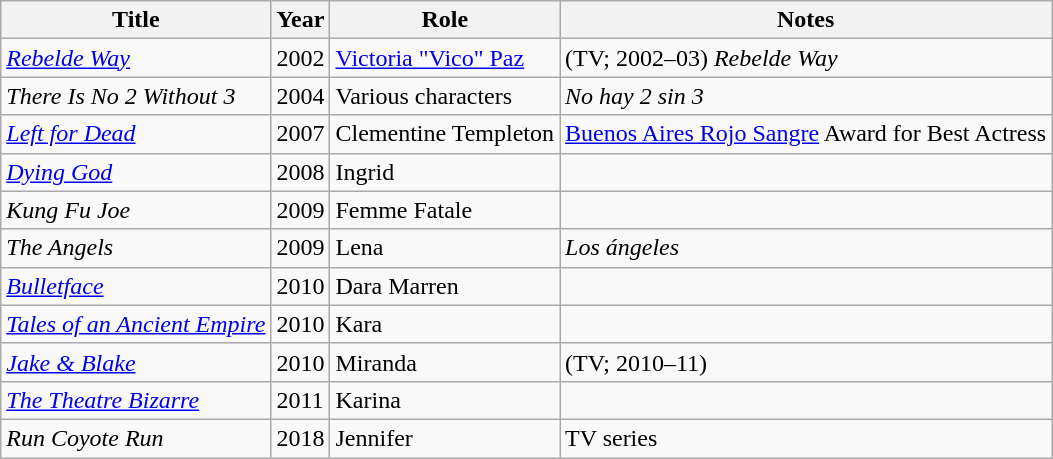<table class="wikitable sortable">
<tr>
<th>Title</th>
<th>Year</th>
<th>Role</th>
<th>Notes</th>
</tr>
<tr>
<td><em><a href='#'>Rebelde Way</a></em></td>
<td>2002</td>
<td><a href='#'>Victoria "Vico" Paz</a></td>
<td>(TV; 2002–03) <em>Rebelde Way</em></td>
</tr>
<tr>
<td><em>There Is No 2 Without 3</em></td>
<td>2004</td>
<td>Various characters</td>
<td><em>No hay 2 sin 3</em></td>
</tr>
<tr>
<td><em><a href='#'>Left for Dead</a></em></td>
<td>2007</td>
<td>Clementine Templeton</td>
<td><a href='#'>Buenos Aires Rojo Sangre</a> Award for Best Actress</td>
</tr>
<tr>
<td><em><a href='#'>Dying God</a></em></td>
<td>2008</td>
<td>Ingrid</td>
<td></td>
</tr>
<tr>
<td><em>Kung Fu Joe</em></td>
<td>2009</td>
<td>Femme Fatale</td>
<td></td>
</tr>
<tr>
<td><em>The Angels</em></td>
<td>2009</td>
<td>Lena</td>
<td><em>Los ángeles</em></td>
</tr>
<tr>
<td><em><a href='#'>Bulletface</a></em></td>
<td>2010</td>
<td>Dara Marren</td>
<td></td>
</tr>
<tr>
<td><em><a href='#'>Tales of an Ancient Empire</a></em></td>
<td>2010</td>
<td>Kara</td>
<td></td>
</tr>
<tr>
<td><em><a href='#'>Jake & Blake</a></em></td>
<td>2010</td>
<td>Miranda</td>
<td>(TV; 2010–11)</td>
</tr>
<tr>
<td><em><a href='#'>The Theatre Bizarre</a></em></td>
<td>2011</td>
<td>Karina</td>
</tr>
<tr>
<td><em>Run Coyote Run</em></td>
<td>2018</td>
<td>Jennifer</td>
<td>TV series</td>
</tr>
</table>
